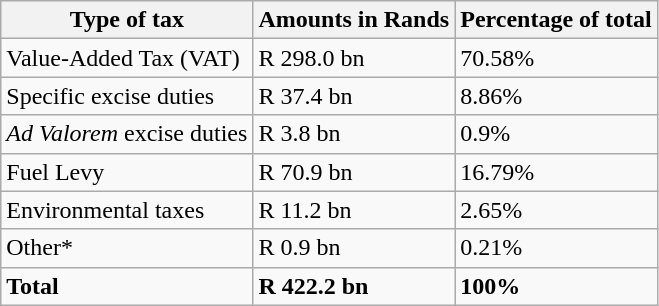<table class="wikitable">
<tr>
<th>Type of tax</th>
<th>Amounts in Rands</th>
<th>Percentage of total</th>
</tr>
<tr>
<td>Value-Added Tax (VAT)</td>
<td>R 298.0 bn</td>
<td>70.58%</td>
</tr>
<tr>
<td>Specific excise duties</td>
<td>R 37.4 bn</td>
<td>8.86%</td>
</tr>
<tr>
<td><em>Ad Valorem</em> excise duties</td>
<td>R 3.8 bn</td>
<td>0.9%</td>
</tr>
<tr>
<td>Fuel Levy</td>
<td>R 70.9 bn</td>
<td>16.79%</td>
</tr>
<tr>
<td>Environmental taxes</td>
<td>R 11.2 bn</td>
<td>2.65%</td>
</tr>
<tr>
<td>Other*</td>
<td>R 0.9 bn</td>
<td>0.21%</td>
</tr>
<tr>
<td><strong>Total</strong></td>
<td><strong>R 422.2 bn</strong></td>
<td><strong>100%</strong></td>
</tr>
</table>
